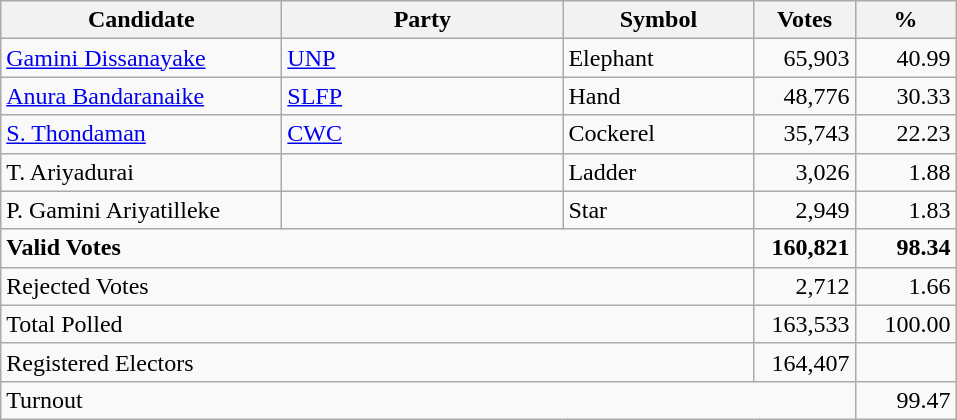<table class="wikitable" border="1" style="text-align:right;">
<tr>
<th align=left width="180">Candidate</th>
<th align=left width="180">Party</th>
<th align=left width="120">Symbol</th>
<th align=left width="60">Votes</th>
<th align=left width="60">%</th>
</tr>
<tr>
<td align=left><a href='#'>Gamini Dissanayake</a></td>
<td align=left><a href='#'>UNP</a></td>
<td align=left>Elephant</td>
<td align=right>65,903</td>
<td align=right>40.99</td>
</tr>
<tr>
<td align=left><a href='#'>Anura Bandaranaike</a></td>
<td align=left><a href='#'>SLFP</a></td>
<td align=left>Hand</td>
<td align=right>48,776</td>
<td align=right>30.33</td>
</tr>
<tr>
<td align=left><a href='#'>S. Thondaman</a></td>
<td align=left><a href='#'>CWC</a></td>
<td align=left>Cockerel</td>
<td align=right>35,743</td>
<td align=right>22.23</td>
</tr>
<tr>
<td align=left>T. Ariyadurai</td>
<td align=left></td>
<td align=left>Ladder</td>
<td align=right>3,026</td>
<td align=right>1.88</td>
</tr>
<tr>
<td align=left>P. Gamini Ariyatilleke</td>
<td align=left></td>
<td align=left>Star</td>
<td align=right>2,949</td>
<td align=right>1.83</td>
</tr>
<tr>
<td align=left colspan=3><strong>Valid Votes</strong></td>
<td align=right><strong>160,821</strong></td>
<td align=right><strong>98.34</strong></td>
</tr>
<tr>
<td align=left colspan=3>Rejected Votes</td>
<td align=right>2,712</td>
<td align=right>1.66</td>
</tr>
<tr>
<td align=left colspan=3>Total Polled</td>
<td align=right>163,533</td>
<td align=right>100.00</td>
</tr>
<tr>
<td align=left colspan=3>Registered Electors</td>
<td align=right>164,407</td>
<td></td>
</tr>
<tr>
<td align=left colspan=4>Turnout</td>
<td align=right>99.47</td>
</tr>
</table>
